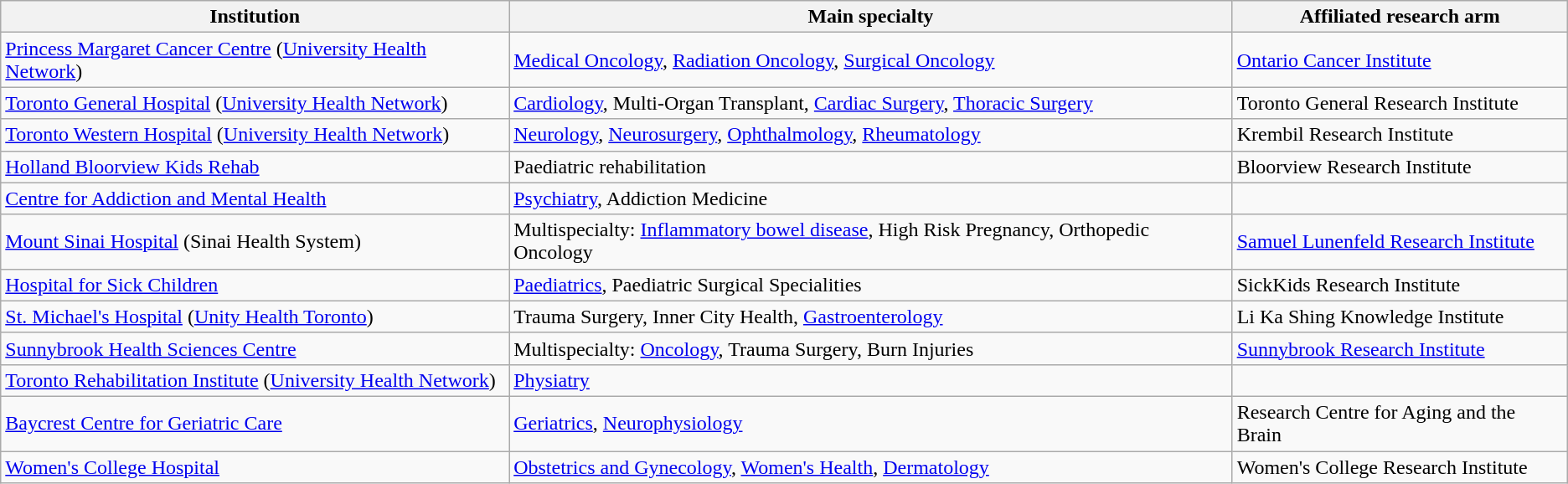<table class="wikitable" border="1">
<tr>
<th>Institution</th>
<th>Main specialty</th>
<th>Affiliated research arm</th>
</tr>
<tr>
<td><a href='#'>Princess Margaret Cancer Centre</a> (<a href='#'>University Health Network</a>)</td>
<td><a href='#'>Medical Oncology</a>, <a href='#'>Radiation Oncology</a>, <a href='#'>Surgical Oncology</a></td>
<td><a href='#'>Ontario Cancer Institute</a></td>
</tr>
<tr>
<td><a href='#'>Toronto General Hospital</a> (<a href='#'>University Health Network</a>)</td>
<td><a href='#'>Cardiology</a>, Multi-Organ Transplant, <a href='#'>Cardiac Surgery</a>, <a href='#'>Thoracic Surgery</a></td>
<td>Toronto General Research Institute</td>
</tr>
<tr>
<td><a href='#'>Toronto Western Hospital</a> (<a href='#'>University Health Network</a>)</td>
<td><a href='#'>Neurology</a>, <a href='#'>Neurosurgery</a>, <a href='#'>Ophthalmology</a>, <a href='#'>Rheumatology</a></td>
<td>Krembil Research Institute</td>
</tr>
<tr>
<td><a href='#'>Holland Bloorview Kids Rehab</a></td>
<td>Paediatric rehabilitation</td>
<td>Bloorview Research Institute</td>
</tr>
<tr>
<td><a href='#'>Centre for Addiction and Mental Health</a></td>
<td><a href='#'>Psychiatry</a>, Addiction Medicine</td>
<td></td>
</tr>
<tr>
<td><a href='#'>Mount Sinai Hospital</a> (Sinai Health System)</td>
<td>Multispecialty: <a href='#'>Inflammatory bowel disease</a>, High Risk Pregnancy, Orthopedic Oncology</td>
<td><a href='#'>Samuel Lunenfeld Research Institute</a></td>
</tr>
<tr>
<td><a href='#'>Hospital for Sick Children</a></td>
<td><a href='#'>Paediatrics</a>, Paediatric Surgical Specialities</td>
<td>SickKids Research Institute</td>
</tr>
<tr>
<td><a href='#'>St. Michael's Hospital</a> (<a href='#'>Unity Health Toronto</a>)</td>
<td>Trauma Surgery, Inner City Health, <a href='#'>Gastroenterology</a></td>
<td>Li Ka Shing Knowledge Institute</td>
</tr>
<tr>
<td><a href='#'>Sunnybrook Health Sciences Centre</a></td>
<td>Multispecialty: <a href='#'>Oncology</a>, Trauma Surgery, Burn Injuries</td>
<td><a href='#'>Sunnybrook Research Institute</a></td>
</tr>
<tr>
<td><a href='#'>Toronto Rehabilitation Institute</a> (<a href='#'>University Health Network</a>)</td>
<td><a href='#'>Physiatry</a></td>
<td></td>
</tr>
<tr>
<td><a href='#'>Baycrest Centre for Geriatric Care</a></td>
<td><a href='#'>Geriatrics</a>, <a href='#'>Neurophysiology</a></td>
<td>Research Centre for Aging and the Brain</td>
</tr>
<tr>
<td><a href='#'>Women's College Hospital</a></td>
<td><a href='#'>Obstetrics and Gynecology</a>, <a href='#'>Women's Health</a>, <a href='#'>Dermatology</a></td>
<td>Women's College Research Institute</td>
</tr>
</table>
